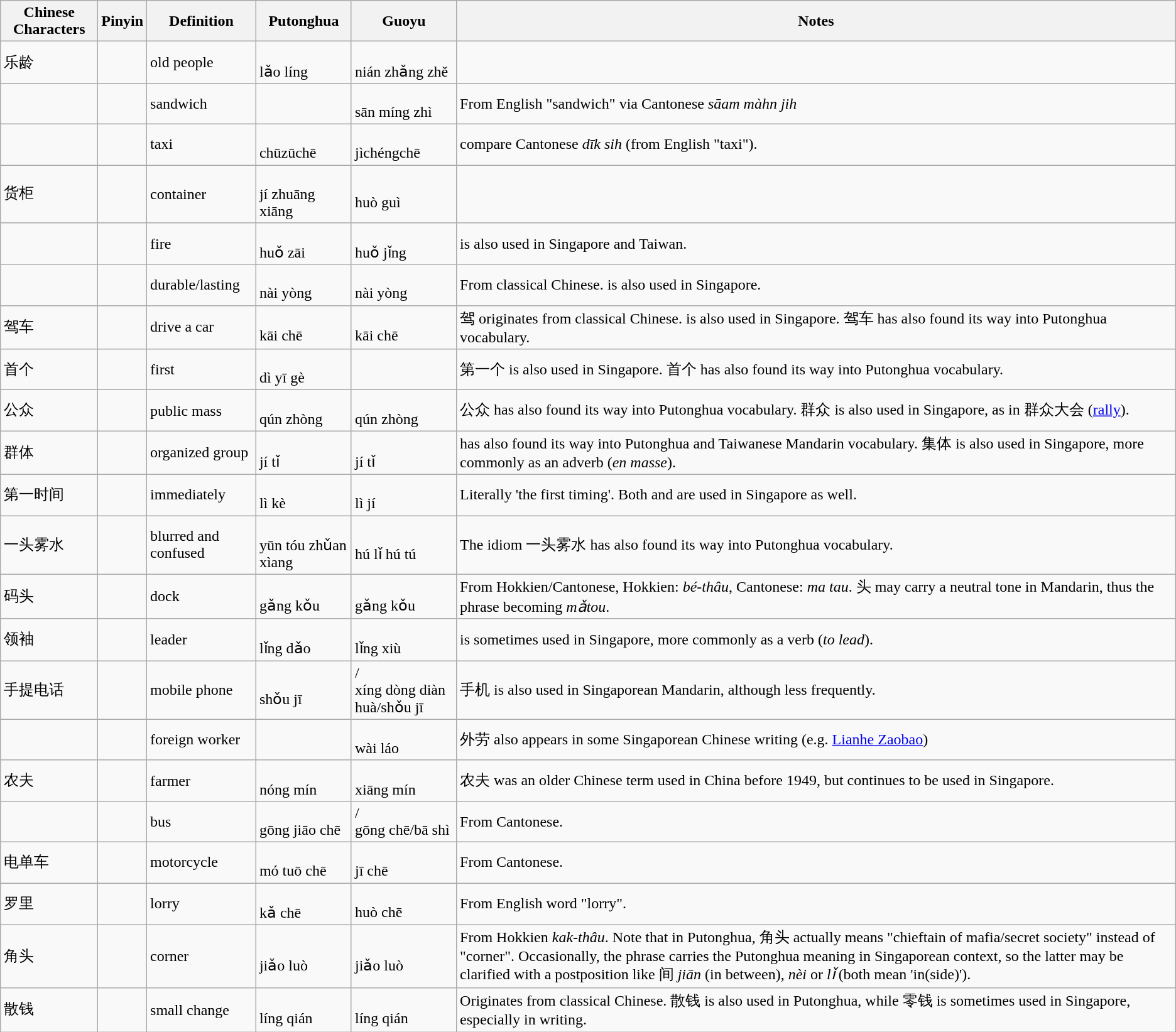<table class=wikitable>
<tr>
<th>Chinese Characters</th>
<th>Pinyin</th>
<th>Definition</th>
<th>Putonghua</th>
<th>Guoyu</th>
<th>Notes</th>
</tr>
<tr>
<td>乐龄</td>
<td></td>
<td>old people</td>
<td><br>lǎo líng</td>
<td><br>nián zhǎng zhě</td>
<td></td>
</tr>
<tr>
<td></td>
<td></td>
<td>sandwich</td>
<td></td>
<td><br>sān míng zhì</td>
<td>From English "sandwich" via Cantonese  <em>sāam màhn jih</em></td>
</tr>
<tr>
<td></td>
<td></td>
<td>taxi</td>
<td><br>chūzūchē</td>
<td><br>jìchéngchē</td>
<td>compare Cantonese  <em>dīk sih</em> (from English "taxi").</td>
</tr>
<tr>
<td>货柜</td>
<td></td>
<td>container</td>
<td><br>jí zhuāng xiāng</td>
<td><br>huò guì</td>
<td></td>
</tr>
<tr>
<td></td>
<td></td>
<td>fire</td>
<td><br>huǒ zāi</td>
<td><br>huǒ jǐng</td>
<td> is also used in Singapore and Taiwan.</td>
</tr>
<tr>
<td></td>
<td></td>
<td>durable/lasting</td>
<td> <br>nài yòng</td>
<td> <br>nài yòng</td>
<td>From classical Chinese.  is also used in Singapore.</td>
</tr>
<tr>
<td>驾车</td>
<td></td>
<td>drive a car</td>
<td> <br>kāi chē</td>
<td> <br>kāi chē</td>
<td>驾 originates from classical Chinese.  is also used in Singapore. 驾车 has also found its way into Putonghua vocabulary.</td>
</tr>
<tr>
<td>首个</td>
<td></td>
<td>first</td>
<td> <br>dì yī gè</td>
<td></td>
<td>第一个 is also used in Singapore. 首个 has also found its way into Putonghua vocabulary.</td>
</tr>
<tr>
<td>公众</td>
<td></td>
<td>public mass</td>
<td> <br>qún zhòng</td>
<td> <br>qún zhòng</td>
<td>公众 has also found its way into Putonghua vocabulary. 群众 is also used in Singapore, as in 群众大会 (<a href='#'>rally</a>).</td>
</tr>
<tr>
<td>群体</td>
<td></td>
<td>organized group</td>
<td> <br>jí tǐ</td>
<td> <br>jí tǐ</td>
<td> has also found its way into Putonghua and Taiwanese Mandarin vocabulary. 集体 is also used in Singapore, more commonly as an adverb (<em>en masse</em>).</td>
</tr>
<tr>
<td>第一时间</td>
<td></td>
<td>immediately</td>
<td> <br>lì kè</td>
<td> <br>lì jí</td>
<td>Literally 'the first timing'. Both  and  are used in Singapore as well.</td>
</tr>
<tr>
<td>一头雾水</td>
<td></td>
<td>blurred and confused</td>
<td> <br>yūn tóu zhǔan xìang</td>
<td> <br>hú lǐ hú tú</td>
<td>The idiom 一头雾水 has also found its way into Putonghua vocabulary.</td>
</tr>
<tr>
<td>码头</td>
<td></td>
<td>dock</td>
<td><br>gǎng kǒu</td>
<td><br>gǎng kǒu</td>
<td>From Hokkien/Cantonese, Hokkien: <em>bé-thâu</em>, Cantonese: <em>ma tau</em>. 头 may carry a neutral tone in Mandarin, thus the phrase becoming <em>mǎtou</em>.</td>
</tr>
<tr>
<td>领袖</td>
<td></td>
<td>leader</td>
<td> <br>lǐng dǎo</td>
<td> <br>lǐng xiù</td>
<td> is sometimes used in Singapore, more commonly as a verb (<em>to lead</em>).</td>
</tr>
<tr>
<td>手提电话</td>
<td></td>
<td>mobile phone</td>
<td><br>shǒu jī</td>
<td>/<br>xíng dòng diàn huà/shǒu jī</td>
<td>手机 is also used in Singaporean Mandarin, although less frequently.</td>
</tr>
<tr>
<td></td>
<td></td>
<td>foreign worker</td>
<td></td>
<td><br>wài láo</td>
<td>外劳 also appears in some Singaporean Chinese writing (e.g. <a href='#'>Lianhe Zaobao</a>)</td>
</tr>
<tr>
<td>农夫</td>
<td></td>
<td>farmer</td>
<td> <br>nóng mín</td>
<td> <br>xiāng mín</td>
<td>农夫 was an older Chinese term used in China before 1949, but continues to be used in Singapore.</td>
</tr>
<tr>
<td></td>
<td></td>
<td>bus</td>
<td><br>gōng jiāo chē</td>
<td>/<br>gōng chē/bā shì</td>
<td>From Cantonese.</td>
</tr>
<tr>
<td>电单车</td>
<td></td>
<td>motorcycle</td>
<td><br>mó tuō chē</td>
<td><br>jī chē</td>
<td>From Cantonese.</td>
</tr>
<tr>
<td>罗里</td>
<td></td>
<td>lorry</td>
<td><br>kǎ chē</td>
<td><br>huò chē</td>
<td>From English word "lorry".</td>
</tr>
<tr>
<td>角头</td>
<td></td>
<td>corner</td>
<td><br>jiǎo luò</td>
<td><br>jiǎo luò</td>
<td>From Hokkien <em>kak-thâu</em>. Note that in Putonghua, 角头 actually means "chieftain of mafia/secret society" instead of "corner". Occasionally, the phrase carries the Putonghua meaning in Singaporean context, so the latter may be clarified with a postposition like 间 <em>jiān</em> (in between),  <em>nèi</em> or  <em>lǐ</em> (both mean 'in(side)').</td>
</tr>
<tr>
<td>散钱</td>
<td></td>
<td>small change</td>
<td><br>líng qián</td>
<td><br>líng qián</td>
<td>Originates from classical Chinese. 散钱 is also used in Putonghua, while 零钱 is sometimes used in Singapore, especially in writing.</td>
</tr>
</table>
